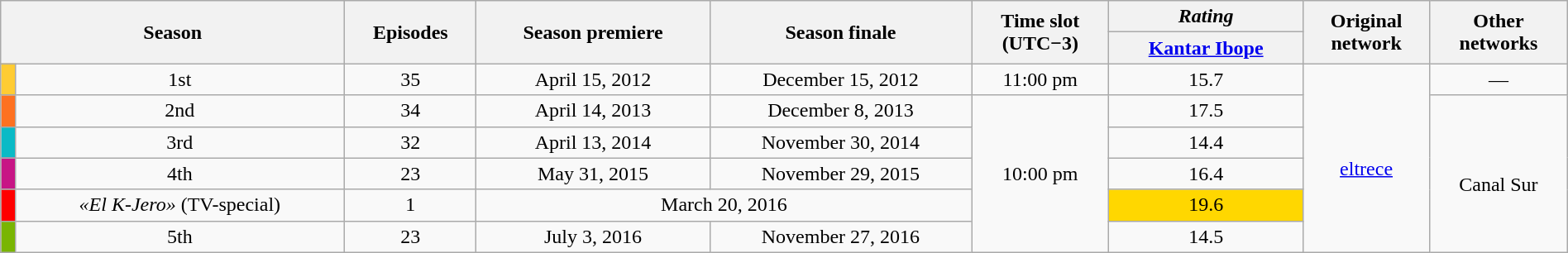<table class="wikitable" style="font-size:100%; text-align: center; width: 100%;">
<tr>
<th colspan=2 rowspan=2>Season</th>
<th rowspan=2>Episodes</th>
<th rowspan=2>Season premiere</th>
<th rowspan=2>Season finale</th>
<th rowspan=2>Time slot<br>(UTC−3)</th>
<th colspan=1><em>Rating</em></th>
<th rowspan=2>Original<br>network</th>
<th rowspan=2>Other<br>networks</th>
</tr>
<tr>
<th><a href='#'>Kantar Ibope</a></th>
</tr>
<tr>
<td style="background:#fc3;"></td>
<td>1st</td>
<td>35</td>
<td>April 15, 2012</td>
<td>December 15, 2012</td>
<td>11:00 pm</td>
<td>15.7</td>
<td rowspan=6><br><a href='#'>eltrece</a></td>
<td>—</td>
</tr>
<tr>
<td style="background:#fe7121"></td>
<td>2nd</td>
<td>34</td>
<td>April 14, 2013</td>
<td>December 8, 2013</td>
<td rowspan=5>10:00 pm</td>
<td>17.5</td>
<td rowspan=5><br>Canal Sur</td>
</tr>
<tr>
<td style="background:#0ABAC6"></td>
<td>3rd</td>
<td>32</td>
<td>April 13, 2014</td>
<td>November 30, 2014</td>
<td>14.4</td>
</tr>
<tr>
<td style="background:#C71585"></td>
<td>4th</td>
<td>23</td>
<td>May 31, 2015</td>
<td>November 29, 2015</td>
<td>16.4</td>
</tr>
<tr>
<td style="background:#FF0000"></td>
<td><em>«El K-Jero»</em> (TV-special)</td>
<td>1</td>
<td colspan=2>March 20, 2016</td>
<td bgcolor=gold>19.6</td>
</tr>
<tr>
<td style="background:#79B503"></td>
<td>5th</td>
<td>23</td>
<td>July 3, 2016</td>
<td>November 27, 2016</td>
<td>14.5</td>
</tr>
</table>
